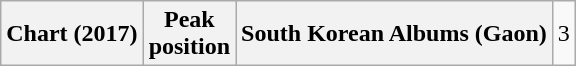<table class="wikitable plainrowheaders" style="text-align:center">
<tr>
<th>Chart (2017)</th>
<th>Peak<br>position</th>
<th scope="row">South Korean Albums (Gaon)</th>
<td>3</td>
</tr>
</table>
